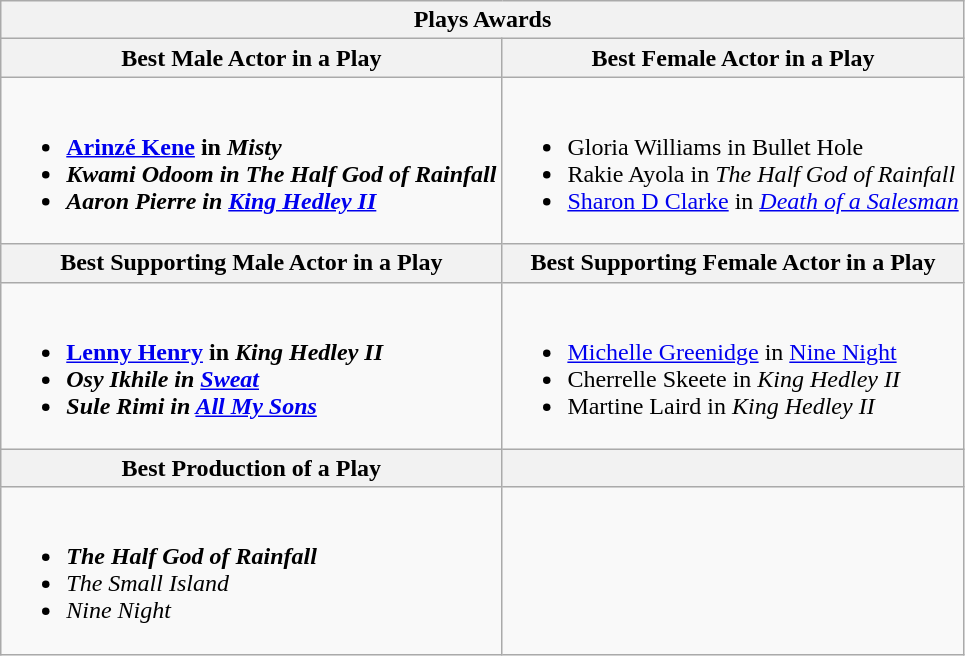<table class="wikitable">
<tr>
<th colspan="2">Plays Awards</th>
</tr>
<tr>
<th>Best Male Actor in a Play</th>
<th>Best Female Actor in a Play</th>
</tr>
<tr>
<td><br><ul><li><strong><a href='#'>Arinzé Kene</a> in <em>Misty<strong><em></li><li>Kwami Odoom in </em>The Half God of Rainfall<em></li><li>Aaron Pierre in </em></strong><a href='#'>King Hedley II</a><strong><em></li></ul></td>
<td><br><ul><li></strong>Gloria Williams in </em>Bullet Hole</em></strong></li><li>Rakie Ayola in <em>The Half God of Rainfall</em></li><li><a href='#'>Sharon D Clarke</a> in <em><a href='#'>Death of a Salesman</a></em></li></ul></td>
</tr>
<tr>
<th>Best Supporting Male Actor in a Play</th>
<th>Best Supporting Female Actor in a Play</th>
</tr>
<tr>
<td><br><ul><li><strong><a href='#'>Lenny Henry</a> in <em>King Hedley II<strong><em></li><li>Osy Ikhile in </em><a href='#'>Sweat</a><em></li><li>Sule Rimi in </em><a href='#'>All My Sons</a><em></li></ul></td>
<td><br><ul><li></strong><a href='#'>Michelle Greenidge</a> in </em><a href='#'>Nine Night</a></em></strong></li><li>Cherrelle Skeete in <em>King Hedley II</em></li><li>Martine Laird in <em>King Hedley II</em></li></ul></td>
</tr>
<tr>
<th>Best Production of a Play</th>
<th></th>
</tr>
<tr>
<td><br><ul><li><strong><em>The Half God of Rainfall</em></strong></li><li><em>The Small Island</em></li><li><em>Nine Night</em></li></ul></td>
<td></td>
</tr>
</table>
